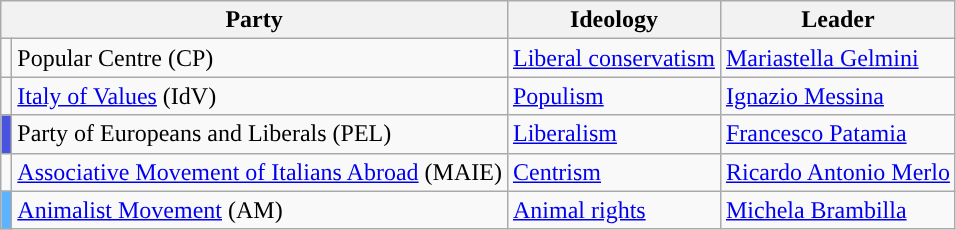<table class=wikitable  style=text-align:left>
<tr>
<th colspan=2>Party</th>
<th>Ideology</th>
<th>Leader</th>
</tr>
<tr>
<td></td>
<td>Popular Centre (CP)</td>
<td><a href='#'>Liberal conservatism</a></td>
<td><a href='#'>Mariastella Gelmini</a></td>
</tr>
<tr>
<td></td>
<td><a href='#'>Italy of Values</a> (IdV)</td>
<td><a href='#'>Populism</a></td>
<td><a href='#'>Ignazio Messina</a></td>
</tr>
<tr>
<td bgcolor="#4854df"></td>
<td>Party of Europeans and Liberals (PEL)</td>
<td><a href='#'>Liberalism</a></td>
<td><a href='#'>Francesco Patamia</a></td>
</tr>
<tr>
<td></td>
<td><a href='#'>Associative Movement of Italians Abroad</a> (MAIE)</td>
<td><a href='#'>Centrism</a></td>
<td><a href='#'>Ricardo Antonio Merlo</a></td>
</tr>
<tr>
<td bgcolor="#5CB3FF"></td>
<td><a href='#'>Animalist Movement</a> (AM)</td>
<td><a href='#'>Animal rights</a></td>
<td><a href='#'>Michela Brambilla</a></td>
</tr>
</table>
